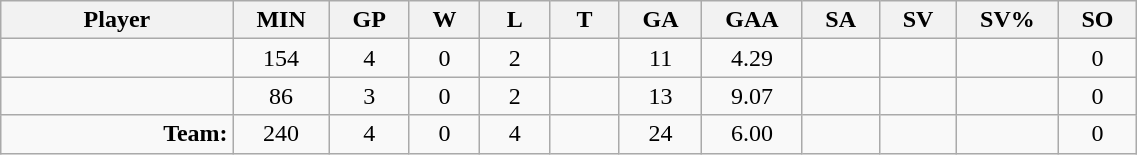<table class="wikitable sortable" width="60%">
<tr>
<th bgcolor="#DDDDFF" width="10%">Player</th>
<th width="3%" bgcolor="#DDDDFF">MIN</th>
<th width="3%" bgcolor="#DDDDFF">GP</th>
<th width="3%" bgcolor="#DDDDFF">W</th>
<th width="3%" bgcolor="#DDDDFF">L</th>
<th width="3%" bgcolor="#DDDDFF">T</th>
<th width="3%" bgcolor="#DDDDFF">GA</th>
<th width="3%" bgcolor="#DDDDFF">GAA</th>
<th width="3%" bgcolor="#DDDDFF">SA</th>
<th width="3%" bgcolor="#DDDDFF">SV</th>
<th width="3%" bgcolor="#DDDDFF">SV%</th>
<th width="3%" bgcolor="#DDDDFF">SO</th>
</tr>
<tr align="center">
<td align="right"></td>
<td>154</td>
<td>4</td>
<td>0</td>
<td>2</td>
<td></td>
<td>11</td>
<td>4.29</td>
<td></td>
<td></td>
<td></td>
<td>0</td>
</tr>
<tr align="center">
<td align="right"></td>
<td>86</td>
<td>3</td>
<td>0</td>
<td>2</td>
<td></td>
<td>13</td>
<td>9.07</td>
<td></td>
<td></td>
<td></td>
<td>0</td>
</tr>
<tr align="center">
<td align="right"><strong>Team:</strong></td>
<td>240</td>
<td>4</td>
<td>0</td>
<td>4</td>
<td></td>
<td>24</td>
<td>6.00</td>
<td></td>
<td></td>
<td></td>
<td>0</td>
</tr>
</table>
